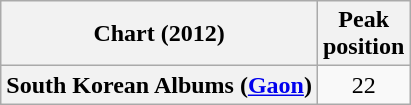<table class="wikitable sortable plainrowheaders" style="text-align:center">
<tr>
<th scope="col">Chart (2012)</th>
<th scope="col">Peak<br>position</th>
</tr>
<tr>
<th scope="row">South Korean Albums (<a href='#'>Gaon</a>)</th>
<td>22</td>
</tr>
</table>
